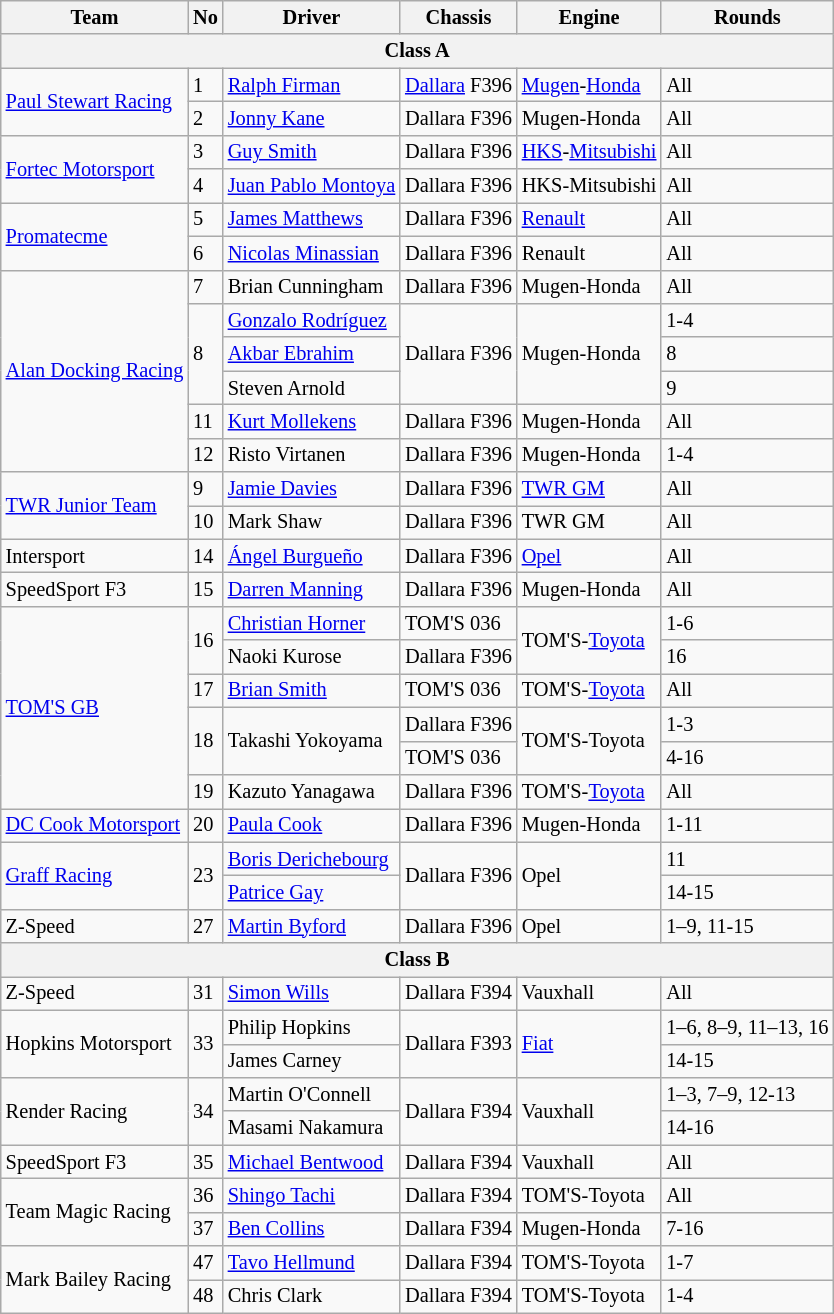<table class="wikitable" style="font-size: 85%;">
<tr>
<th>Team</th>
<th>No</th>
<th>Driver</th>
<th>Chassis</th>
<th>Engine</th>
<th>Rounds</th>
</tr>
<tr>
<th colspan=6>Class A</th>
</tr>
<tr>
<td rowspan=2> <a href='#'>Paul Stewart Racing</a></td>
<td>1</td>
<td> <a href='#'>Ralph Firman</a></td>
<td nowrap><a href='#'>Dallara</a> F396</td>
<td><a href='#'>Mugen</a>-<a href='#'>Honda</a></td>
<td>All</td>
</tr>
<tr>
<td>2</td>
<td> <a href='#'>Jonny Kane</a></td>
<td>Dallara F396</td>
<td>Mugen-Honda</td>
<td>All</td>
</tr>
<tr>
<td rowspan=2> <a href='#'>Fortec Motorsport</a></td>
<td>3</td>
<td> <a href='#'>Guy Smith</a></td>
<td>Dallara F396</td>
<td><a href='#'>HKS</a>-<a href='#'>Mitsubishi</a></td>
<td>All</td>
</tr>
<tr>
<td>4</td>
<td nowrap> <a href='#'>Juan Pablo Montoya</a></td>
<td>Dallara F396</td>
<td>HKS-Mitsubishi</td>
<td>All</td>
</tr>
<tr>
<td rowspan=2> <a href='#'>Promatecme</a></td>
<td>5</td>
<td> <a href='#'>James Matthews</a></td>
<td>Dallara F396</td>
<td><a href='#'>Renault</a></td>
<td>All</td>
</tr>
<tr>
<td>6</td>
<td> <a href='#'>Nicolas Minassian</a></td>
<td>Dallara F396</td>
<td>Renault</td>
<td>All</td>
</tr>
<tr>
<td rowspan=6 nowrap> <a href='#'>Alan Docking Racing</a></td>
<td>7</td>
<td> Brian Cunningham</td>
<td>Dallara F396</td>
<td>Mugen-Honda</td>
<td>All</td>
</tr>
<tr>
<td rowspan=3>8</td>
<td> <a href='#'>Gonzalo Rodríguez</a></td>
<td rowspan=3>Dallara F396</td>
<td rowspan=3>Mugen-Honda</td>
<td>1-4</td>
</tr>
<tr>
<td> <a href='#'>Akbar Ebrahim</a></td>
<td>8</td>
</tr>
<tr>
<td> Steven Arnold</td>
<td>9</td>
</tr>
<tr>
<td>11</td>
<td> <a href='#'>Kurt Mollekens</a></td>
<td>Dallara F396</td>
<td>Mugen-Honda</td>
<td>All</td>
</tr>
<tr>
<td>12</td>
<td> Risto Virtanen</td>
<td>Dallara F396</td>
<td>Mugen-Honda</td>
<td>1-4</td>
</tr>
<tr>
<td rowspan=2> <a href='#'>TWR Junior Team</a></td>
<td>9</td>
<td> <a href='#'>Jamie Davies</a></td>
<td>Dallara F396</td>
<td><a href='#'>TWR GM</a></td>
<td>All</td>
</tr>
<tr>
<td>10</td>
<td> Mark Shaw</td>
<td>Dallara F396</td>
<td>TWR GM</td>
<td>All</td>
</tr>
<tr>
<td> Intersport</td>
<td>14</td>
<td> <a href='#'>Ángel Burgueño</a></td>
<td>Dallara F396</td>
<td><a href='#'>Opel</a></td>
<td>All</td>
</tr>
<tr>
<td> SpeedSport F3</td>
<td>15</td>
<td> <a href='#'>Darren Manning</a></td>
<td>Dallara F396</td>
<td>Mugen-Honda</td>
<td>All</td>
</tr>
<tr>
<td rowspan=6> <a href='#'>TOM'S GB</a></td>
<td rowspan=2>16</td>
<td> <a href='#'>Christian Horner</a></td>
<td>TOM'S 036</td>
<td rowspan=2>TOM'S-<a href='#'>Toyota</a></td>
<td>1-6</td>
</tr>
<tr>
<td> Naoki Kurose</td>
<td>Dallara F396</td>
<td>16</td>
</tr>
<tr>
<td>17</td>
<td> <a href='#'>Brian Smith</a></td>
<td>TOM'S 036</td>
<td>TOM'S-<a href='#'>Toyota</a></td>
<td>All</td>
</tr>
<tr>
<td rowspan=2>18</td>
<td rowspan=2> Takashi Yokoyama</td>
<td>Dallara F396</td>
<td rowspan=2>TOM'S-Toyota</td>
<td>1-3</td>
</tr>
<tr>
<td>TOM'S 036</td>
<td>4-16</td>
</tr>
<tr>
<td>19</td>
<td> Kazuto Yanagawa</td>
<td>Dallara F396</td>
<td>TOM'S-<a href='#'>Toyota</a></td>
<td>All</td>
</tr>
<tr>
<td> <a href='#'>DC Cook Motorsport</a></td>
<td>20</td>
<td> <a href='#'>Paula Cook</a></td>
<td>Dallara F396</td>
<td>Mugen-Honda</td>
<td>1-11</td>
</tr>
<tr>
<td rowspan=2> <a href='#'>Graff Racing</a></td>
<td rowspan=2>23</td>
<td> <a href='#'>Boris Derichebourg</a></td>
<td rowspan=2>Dallara F396</td>
<td rowspan=2>Opel</td>
<td>11</td>
</tr>
<tr>
<td> <a href='#'>Patrice Gay</a></td>
<td>14-15</td>
</tr>
<tr>
<td> Z-Speed</td>
<td>27</td>
<td> <a href='#'>Martin Byford</a></td>
<td>Dallara F396</td>
<td>Opel</td>
<td>1–9, 11-15</td>
</tr>
<tr>
<th colspan=6>Class B</th>
</tr>
<tr>
<td> Z-Speed</td>
<td>31</td>
<td> <a href='#'>Simon Wills</a></td>
<td>Dallara F394</td>
<td>Vauxhall</td>
<td>All</td>
</tr>
<tr>
<td rowspan=2> Hopkins Motorsport</td>
<td rowspan=2>33</td>
<td> Philip Hopkins</td>
<td rowspan=2>Dallara F393</td>
<td rowspan=2><a href='#'>Fiat</a></td>
<td nowrap>1–6, 8–9, 11–13, 16</td>
</tr>
<tr>
<td> James Carney</td>
<td>14-15</td>
</tr>
<tr>
<td rowspan=2> Render Racing</td>
<td rowspan=2>34</td>
<td> Martin O'Connell</td>
<td rowspan=2>Dallara F394</td>
<td rowspan=2>Vauxhall</td>
<td>1–3, 7–9, 12-13</td>
</tr>
<tr>
<td> Masami Nakamura</td>
<td>14-16</td>
</tr>
<tr>
<td> SpeedSport F3</td>
<td>35</td>
<td> <a href='#'>Michael Bentwood</a></td>
<td>Dallara F394</td>
<td>Vauxhall</td>
<td>All</td>
</tr>
<tr>
<td rowspan=2> Team Magic Racing</td>
<td>36</td>
<td> <a href='#'>Shingo Tachi</a></td>
<td>Dallara F394</td>
<td>TOM'S-Toyota</td>
<td>All</td>
</tr>
<tr>
<td>37</td>
<td> <a href='#'>Ben Collins</a></td>
<td>Dallara F394</td>
<td>Mugen-Honda</td>
<td>7-16</td>
</tr>
<tr>
<td rowspan=2> Mark Bailey Racing</td>
<td>47</td>
<td> <a href='#'>Tavo Hellmund</a></td>
<td>Dallara F394</td>
<td>TOM'S-Toyota</td>
<td>1-7</td>
</tr>
<tr>
<td>48</td>
<td> Chris Clark</td>
<td>Dallara F394</td>
<td>TOM'S-Toyota</td>
<td>1-4</td>
</tr>
</table>
